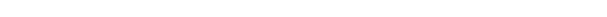<table style="width:40em; text-align:center;">
<tr style="color:white;">
<td style="background:"><strong>44</strong></td>
<td style="background:"><strong>1</strong></td>
<td style="background:"><strong>55</strong></td>
</tr>
</table>
